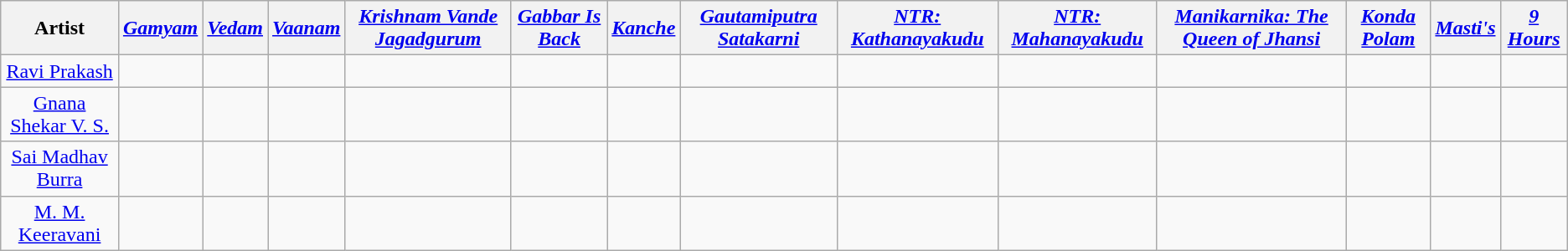<table class="wikitable sortable" style="text-align:center";>
<tr>
<th scope="col">Artist</th>
<th scope="col"><em><a href='#'>Gamyam</a></em></th>
<th scope="col"><em><a href='#'>Vedam</a></em></th>
<th scope="col"><em><a href='#'>Vaanam</a></em></th>
<th scope="col"><em><a href='#'>Krishnam Vande Jagadgurum</a></em></th>
<th scope="col"><em><a href='#'>Gabbar Is Back</a></em></th>
<th scope="col"><em><a href='#'>Kanche</a></em></th>
<th scope="col"><em><a href='#'>Gautamiputra Satakarni</a></em></th>
<th scope="col"><em><a href='#'>NTR: Kathanayakudu</a></em></th>
<th scope="col"><em><a href='#'>NTR: Mahanayakudu</a></em></th>
<th scope="col"><em><a href='#'>Manikarnika: The Queen of Jhansi</a></em></th>
<th scope="col"><em><a href='#'>Konda Polam</a></em></th>
<th scope="col"><em><a href='#'>Masti's</a></em></th>
<th scope="col"><em><a href='#'>9 Hours</a></em></th>
</tr>
<tr>
<td><a href='#'>Ravi Prakash</a></td>
<td></td>
<td></td>
<td></td>
<td></td>
<td></td>
<td></td>
<td></td>
<td></td>
<td></td>
<td></td>
<td></td>
<td></td>
<td></td>
</tr>
<tr>
<td><a href='#'>Gnana Shekar V. S.</a></td>
<td></td>
<td></td>
<td></td>
<td></td>
<td></td>
<td></td>
<td></td>
<td></td>
<td></td>
<td></td>
<td></td>
<td></td>
<td></td>
</tr>
<tr>
<td><a href='#'>Sai Madhav Burra</a></td>
<td></td>
<td></td>
<td></td>
<td></td>
<td></td>
<td></td>
<td></td>
<td></td>
<td></td>
<td></td>
<td></td>
<td></td>
<td></td>
</tr>
<tr>
<td><a href='#'>M. M. Keeravani</a></td>
<td></td>
<td></td>
<td></td>
<td></td>
<td></td>
<td></td>
<td></td>
<td></td>
<td></td>
<td></td>
<td></td>
<td></td>
<td></td>
</tr>
</table>
